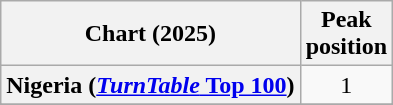<table class="wikitable sortable plainrowheaders" style="text-align:center">
<tr>
<th scope="col">Chart (2025)</th>
<th scope="col">Peak<br>position</th>
</tr>
<tr>
<th scope="row">Nigeria (<a href='#'><em>TurnTable</em> Top 100</a>)</th>
<td>1</td>
</tr>
<tr>
</tr>
<tr>
</tr>
<tr>
</tr>
<tr>
</tr>
</table>
